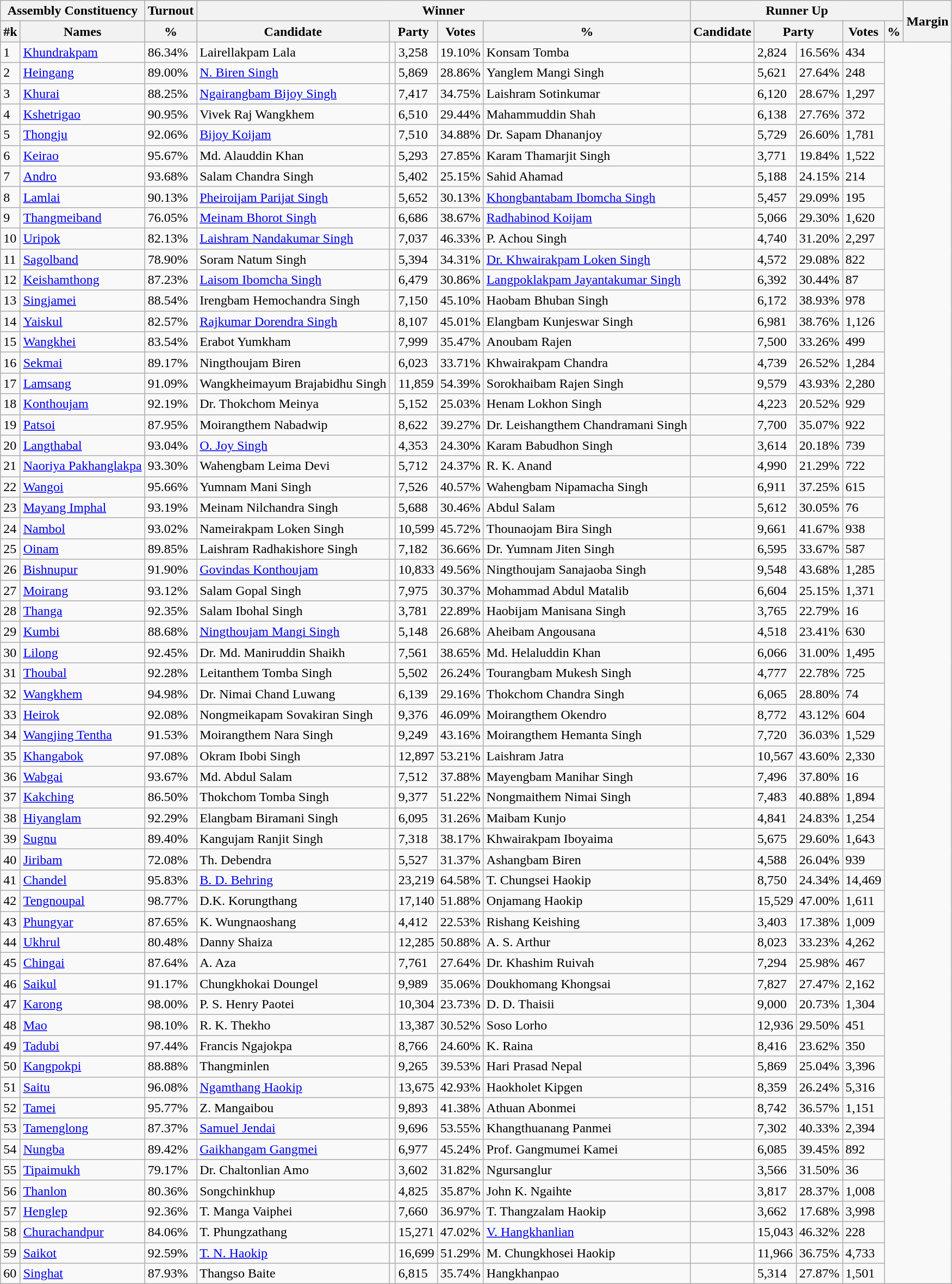<table class="wikitable sortable">
<tr>
<th colspan="2">Assembly Constituency</th>
<th>Turnout</th>
<th colspan="5">Winner</th>
<th colspan="5">Runner Up</th>
<th rowspan="2" data-sort-type=number>Margin</th>
</tr>
<tr>
<th>#k</th>
<th>Names</th>
<th>%</th>
<th>Candidate</th>
<th colspan="2">Party</th>
<th data-sort-type=number>Votes</th>
<th>%</th>
<th>Candidate</th>
<th colspan="2">Party</th>
<th data-sort-type=number>Votes</th>
<th>%</th>
</tr>
<tr>
<td>1</td>
<td><a href='#'>Khundrakpam</a></td>
<td>86.34%</td>
<td>Lairellakpam Lala</td>
<td></td>
<td>3,258</td>
<td>19.10%</td>
<td>Konsam Tomba</td>
<td></td>
<td>2,824</td>
<td>16.56%</td>
<td>434</td>
</tr>
<tr>
<td>2</td>
<td><a href='#'>Heingang</a></td>
<td>89.00%</td>
<td><a href='#'>N. Biren Singh</a></td>
<td></td>
<td>5,869</td>
<td>28.86%</td>
<td>Yanglem Mangi Singh</td>
<td></td>
<td>5,621</td>
<td>27.64%</td>
<td>248</td>
</tr>
<tr>
<td>3</td>
<td><a href='#'>Khurai</a></td>
<td>88.25%</td>
<td><a href='#'>Ngairangbam Bijoy Singh</a></td>
<td></td>
<td>7,417</td>
<td>34.75%</td>
<td>Laishram Sotinkumar</td>
<td></td>
<td>6,120</td>
<td>28.67%</td>
<td>1,297</td>
</tr>
<tr>
<td>4</td>
<td><a href='#'>Kshetrigao</a></td>
<td>90.95%</td>
<td>Vivek Raj Wangkhem</td>
<td></td>
<td>6,510</td>
<td>29.44%</td>
<td>Mahammuddin Shah</td>
<td></td>
<td>6,138</td>
<td>27.76%</td>
<td>372</td>
</tr>
<tr>
<td>5</td>
<td><a href='#'>Thongju</a></td>
<td>92.06%</td>
<td><a href='#'>Bijoy Koijam</a></td>
<td></td>
<td>7,510</td>
<td>34.88%</td>
<td>Dr. Sapam Dhananjoy</td>
<td></td>
<td>5,729</td>
<td>26.60%</td>
<td>1,781</td>
</tr>
<tr>
<td>6</td>
<td><a href='#'>Keirao</a></td>
<td>95.67%</td>
<td>Md. Alauddin Khan</td>
<td></td>
<td>5,293</td>
<td>27.85%</td>
<td>Karam Thamarjit Singh</td>
<td></td>
<td>3,771</td>
<td>19.84%</td>
<td>1,522</td>
</tr>
<tr>
<td>7</td>
<td><a href='#'>Andro</a></td>
<td>93.68%</td>
<td>Salam Chandra Singh</td>
<td></td>
<td>5,402</td>
<td>25.15%</td>
<td>Sahid Ahamad</td>
<td></td>
<td>5,188</td>
<td>24.15%</td>
<td>214</td>
</tr>
<tr>
<td>8</td>
<td><a href='#'>Lamlai</a></td>
<td>90.13%</td>
<td><a href='#'>Pheiroijam Parijat Singh</a></td>
<td></td>
<td>5,652</td>
<td>30.13%</td>
<td><a href='#'>Khongbantabam Ibomcha Singh</a></td>
<td></td>
<td>5,457</td>
<td>29.09%</td>
<td>195</td>
</tr>
<tr>
<td>9</td>
<td><a href='#'>Thangmeiband</a></td>
<td>76.05%</td>
<td><a href='#'>Meinam Bhorot Singh</a></td>
<td></td>
<td>6,686</td>
<td>38.67%</td>
<td><a href='#'>Radhabinod Koijam</a></td>
<td></td>
<td>5,066</td>
<td>29.30%</td>
<td>1,620</td>
</tr>
<tr>
<td>10</td>
<td><a href='#'>Uripok</a></td>
<td>82.13%</td>
<td><a href='#'>Laishram Nandakumar Singh</a></td>
<td></td>
<td>7,037</td>
<td>46.33%</td>
<td>P. Achou Singh</td>
<td></td>
<td>4,740</td>
<td>31.20%</td>
<td>2,297</td>
</tr>
<tr>
<td>11</td>
<td><a href='#'>Sagolband</a></td>
<td>78.90%</td>
<td>Soram Natum Singh</td>
<td></td>
<td>5,394</td>
<td>34.31%</td>
<td><a href='#'>Dr. Khwairakpam Loken Singh</a></td>
<td></td>
<td>4,572</td>
<td>29.08%</td>
<td>822</td>
</tr>
<tr>
<td>12</td>
<td><a href='#'>Keishamthong</a></td>
<td>87.23%</td>
<td><a href='#'>Laisom Ibomcha Singh</a></td>
<td></td>
<td>6,479</td>
<td>30.86%</td>
<td><a href='#'>Langpoklakpam Jayantakumar Singh</a></td>
<td></td>
<td>6,392</td>
<td>30.44%</td>
<td>87</td>
</tr>
<tr>
<td>13</td>
<td><a href='#'>Singjamei</a></td>
<td>88.54%</td>
<td>Irengbam Hemochandra Singh</td>
<td></td>
<td>7,150</td>
<td>45.10%</td>
<td>Haobam Bhuban Singh</td>
<td></td>
<td>6,172</td>
<td>38.93%</td>
<td>978</td>
</tr>
<tr>
<td>14</td>
<td><a href='#'>Yaiskul</a></td>
<td>82.57%</td>
<td><a href='#'>Rajkumar Dorendra Singh</a></td>
<td></td>
<td>8,107</td>
<td>45.01%</td>
<td>Elangbam Kunjeswar Singh</td>
<td></td>
<td>6,981</td>
<td>38.76%</td>
<td>1,126</td>
</tr>
<tr>
<td>15</td>
<td><a href='#'>Wangkhei</a></td>
<td>83.54%</td>
<td>Erabot Yumkham</td>
<td></td>
<td>7,999</td>
<td>35.47%</td>
<td>Anoubam Rajen</td>
<td></td>
<td>7,500</td>
<td>33.26%</td>
<td>499</td>
</tr>
<tr>
<td>16</td>
<td><a href='#'>Sekmai</a></td>
<td>89.17%</td>
<td>Ningthoujam Biren</td>
<td></td>
<td>6,023</td>
<td>33.71%</td>
<td>Khwairakpam Chandra</td>
<td></td>
<td>4,739</td>
<td>26.52%</td>
<td>1,284</td>
</tr>
<tr>
<td>17</td>
<td><a href='#'>Lamsang</a></td>
<td>91.09%</td>
<td>Wangkheimayum Brajabidhu Singh</td>
<td></td>
<td>11,859</td>
<td>54.39%</td>
<td>Sorokhaibam Rajen Singh</td>
<td></td>
<td>9,579</td>
<td>43.93%</td>
<td>2,280</td>
</tr>
<tr>
<td>18</td>
<td><a href='#'>Konthoujam</a></td>
<td>92.19%</td>
<td>Dr. Thokchom Meinya</td>
<td></td>
<td>5,152</td>
<td>25.03%</td>
<td>Henam Lokhon Singh</td>
<td></td>
<td>4,223</td>
<td>20.52%</td>
<td>929</td>
</tr>
<tr>
<td>19</td>
<td><a href='#'>Patsoi</a></td>
<td>87.95%</td>
<td>Moirangthem Nabadwip</td>
<td></td>
<td>8,622</td>
<td>39.27%</td>
<td>Dr. Leishangthem Chandramani Singh</td>
<td></td>
<td>7,700</td>
<td>35.07%</td>
<td>922</td>
</tr>
<tr>
<td>20</td>
<td><a href='#'>Langthabal</a></td>
<td>93.04%</td>
<td><a href='#'>O. Joy Singh</a></td>
<td></td>
<td>4,353</td>
<td>24.30%</td>
<td>Karam Babudhon Singh</td>
<td></td>
<td>3,614</td>
<td>20.18%</td>
<td>739</td>
</tr>
<tr>
<td>21</td>
<td><a href='#'>Naoriya Pakhanglakpa</a></td>
<td>93.30%</td>
<td>Wahengbam Leima Devi</td>
<td></td>
<td>5,712</td>
<td>24.37%</td>
<td>R. K. Anand</td>
<td></td>
<td>4,990</td>
<td>21.29%</td>
<td>722</td>
</tr>
<tr>
<td>22</td>
<td><a href='#'>Wangoi</a></td>
<td>95.66%</td>
<td>Yumnam Mani Singh</td>
<td></td>
<td>7,526</td>
<td>40.57%</td>
<td>Wahengbam Nipamacha Singh</td>
<td></td>
<td>6,911</td>
<td>37.25%</td>
<td>615</td>
</tr>
<tr>
<td>23</td>
<td><a href='#'>Mayang Imphal</a></td>
<td>93.19%</td>
<td>Meinam Nilchandra Singh</td>
<td></td>
<td>5,688</td>
<td>30.46%</td>
<td>Abdul Salam</td>
<td></td>
<td>5,612</td>
<td>30.05%</td>
<td>76</td>
</tr>
<tr>
<td>24</td>
<td><a href='#'>Nambol</a></td>
<td>93.02%</td>
<td>Nameirakpam Loken Singh</td>
<td></td>
<td>10,599</td>
<td>45.72%</td>
<td>Thounaojam Bira Singh</td>
<td></td>
<td>9,661</td>
<td>41.67%</td>
<td>938</td>
</tr>
<tr>
<td>25</td>
<td><a href='#'>Oinam</a></td>
<td>89.85%</td>
<td>Laishram Radhakishore Singh</td>
<td></td>
<td>7,182</td>
<td>36.66%</td>
<td>Dr. Yumnam Jiten Singh</td>
<td></td>
<td>6,595</td>
<td>33.67%</td>
<td>587</td>
</tr>
<tr>
<td>26</td>
<td><a href='#'>Bishnupur</a></td>
<td>91.90%</td>
<td><a href='#'>Govindas Konthoujam</a></td>
<td></td>
<td>10,833</td>
<td>49.56%</td>
<td>Ningthoujam Sanajaoba Singh</td>
<td></td>
<td>9,548</td>
<td>43.68%</td>
<td>1,285</td>
</tr>
<tr>
<td>27</td>
<td><a href='#'>Moirang</a></td>
<td>93.12%</td>
<td>Salam Gopal Singh</td>
<td></td>
<td>7,975</td>
<td>30.37%</td>
<td>Mohammad Abdul Matalib</td>
<td></td>
<td>6,604</td>
<td>25.15%</td>
<td>1,371</td>
</tr>
<tr>
<td>28</td>
<td><a href='#'>Thanga</a></td>
<td>92.35%</td>
<td>Salam Ibohal Singh</td>
<td></td>
<td>3,781</td>
<td>22.89%</td>
<td>Haobijam Manisana Singh</td>
<td></td>
<td>3,765</td>
<td>22.79%</td>
<td>16</td>
</tr>
<tr>
<td>29</td>
<td><a href='#'>Kumbi</a></td>
<td>88.68%</td>
<td><a href='#'>Ningthoujam Mangi Singh</a></td>
<td></td>
<td>5,148</td>
<td>26.68%</td>
<td>Aheibam Angousana</td>
<td></td>
<td>4,518</td>
<td>23.41%</td>
<td>630</td>
</tr>
<tr>
<td>30</td>
<td><a href='#'>Lilong</a></td>
<td>92.45%</td>
<td>Dr. Md. Maniruddin Shaikh</td>
<td></td>
<td>7,561</td>
<td>38.65%</td>
<td>Md. Helaluddin Khan</td>
<td></td>
<td>6,066</td>
<td>31.00%</td>
<td>1,495</td>
</tr>
<tr>
<td>31</td>
<td><a href='#'>Thoubal</a></td>
<td>92.28%</td>
<td>Leitanthem Tomba Singh</td>
<td></td>
<td>5,502</td>
<td>26.24%</td>
<td>Tourangbam Mukesh Singh</td>
<td></td>
<td>4,777</td>
<td>22.78%</td>
<td>725</td>
</tr>
<tr>
<td>32</td>
<td><a href='#'>Wangkhem</a></td>
<td>94.98%</td>
<td>Dr. Nimai Chand Luwang</td>
<td></td>
<td>6,139</td>
<td>29.16%</td>
<td>Thokchom Chandra Singh</td>
<td></td>
<td>6,065</td>
<td>28.80%</td>
<td>74</td>
</tr>
<tr>
<td>33</td>
<td><a href='#'>Heirok</a></td>
<td>92.08%</td>
<td>Nongmeikapam Sovakiran Singh</td>
<td></td>
<td>9,376</td>
<td>46.09%</td>
<td>Moirangthem Okendro</td>
<td></td>
<td>8,772</td>
<td>43.12%</td>
<td>604</td>
</tr>
<tr>
<td>34</td>
<td><a href='#'>Wangjing Tentha</a></td>
<td>91.53%</td>
<td>Moirangthem Nara Singh</td>
<td></td>
<td>9,249</td>
<td>43.16%</td>
<td>Moirangthem Hemanta Singh</td>
<td></td>
<td>7,720</td>
<td>36.03%</td>
<td>1,529</td>
</tr>
<tr>
<td>35</td>
<td><a href='#'>Khangabok</a></td>
<td>97.08%</td>
<td>Okram Ibobi Singh</td>
<td></td>
<td>12,897</td>
<td>53.21%</td>
<td>Laishram Jatra</td>
<td></td>
<td>10,567</td>
<td>43.60%</td>
<td>2,330</td>
</tr>
<tr>
<td>36</td>
<td><a href='#'>Wabgai</a></td>
<td>93.67%</td>
<td>Md. Abdul Salam</td>
<td></td>
<td>7,512</td>
<td>37.88%</td>
<td>Mayengbam Manihar Singh</td>
<td></td>
<td>7,496</td>
<td>37.80%</td>
<td>16</td>
</tr>
<tr>
<td>37</td>
<td><a href='#'>Kakching</a></td>
<td>86.50%</td>
<td>Thokchom Tomba Singh</td>
<td></td>
<td>9,377</td>
<td>51.22%</td>
<td>Nongmaithem Nimai Singh</td>
<td></td>
<td>7,483</td>
<td>40.88%</td>
<td>1,894</td>
</tr>
<tr>
<td>38</td>
<td><a href='#'>Hiyanglam</a></td>
<td>92.29%</td>
<td>Elangbam Biramani Singh</td>
<td></td>
<td>6,095</td>
<td>31.26%</td>
<td>Maibam Kunjo</td>
<td></td>
<td>4,841</td>
<td>24.83%</td>
<td>1,254</td>
</tr>
<tr>
<td>39</td>
<td><a href='#'>Sugnu</a></td>
<td>89.40%</td>
<td>Kangujam Ranjit Singh</td>
<td></td>
<td>7,318</td>
<td>38.17%</td>
<td>Khwairakpam Iboyaima</td>
<td></td>
<td>5,675</td>
<td>29.60%</td>
<td>1,643</td>
</tr>
<tr>
<td>40</td>
<td><a href='#'>Jiribam</a></td>
<td>72.08%</td>
<td>Th. Debendra</td>
<td></td>
<td>5,527</td>
<td>31.37%</td>
<td>Ashangbam Biren</td>
<td></td>
<td>4,588</td>
<td>26.04%</td>
<td>939</td>
</tr>
<tr>
<td>41</td>
<td><a href='#'>Chandel</a></td>
<td>95.83%</td>
<td><a href='#'>B. D. Behring</a></td>
<td></td>
<td>23,219</td>
<td>64.58%</td>
<td>T. Chungsei Haokip</td>
<td></td>
<td>8,750</td>
<td>24.34%</td>
<td>14,469</td>
</tr>
<tr>
<td>42</td>
<td><a href='#'>Tengnoupal</a></td>
<td>98.77%</td>
<td>D.K. Korungthang</td>
<td></td>
<td>17,140</td>
<td>51.88%</td>
<td>Onjamang Haokip</td>
<td></td>
<td>15,529</td>
<td>47.00%</td>
<td>1,611</td>
</tr>
<tr>
<td>43</td>
<td><a href='#'>Phungyar</a></td>
<td>87.65%</td>
<td>K. Wungnaoshang</td>
<td></td>
<td>4,412</td>
<td>22.53%</td>
<td>Rishang Keishing</td>
<td></td>
<td>3,403</td>
<td>17.38%</td>
<td>1,009</td>
</tr>
<tr>
<td>44</td>
<td><a href='#'>Ukhrul</a></td>
<td>80.48%</td>
<td>Danny Shaiza</td>
<td></td>
<td>12,285</td>
<td>50.88%</td>
<td>A. S. Arthur</td>
<td></td>
<td>8,023</td>
<td>33.23%</td>
<td>4,262</td>
</tr>
<tr>
<td>45</td>
<td><a href='#'>Chingai</a></td>
<td>87.64%</td>
<td>A. Aza</td>
<td></td>
<td>7,761</td>
<td>27.64%</td>
<td>Dr. Khashim Ruivah</td>
<td></td>
<td>7,294</td>
<td>25.98%</td>
<td>467</td>
</tr>
<tr>
<td>46</td>
<td><a href='#'>Saikul</a></td>
<td>91.17%</td>
<td>Chungkhokai Doungel</td>
<td></td>
<td>9,989</td>
<td>35.06%</td>
<td>Doukhomang Khongsai</td>
<td></td>
<td>7,827</td>
<td>27.47%</td>
<td>2,162</td>
</tr>
<tr>
<td>47</td>
<td><a href='#'>Karong</a></td>
<td>98.00%</td>
<td>P. S. Henry Paotei</td>
<td></td>
<td>10,304</td>
<td>23.73%</td>
<td>D. D. Thaisii</td>
<td></td>
<td>9,000</td>
<td>20.73%</td>
<td>1,304</td>
</tr>
<tr>
<td>48</td>
<td><a href='#'>Mao</a></td>
<td>98.10%</td>
<td>R. K. Thekho</td>
<td></td>
<td>13,387</td>
<td>30.52%</td>
<td>Soso Lorho</td>
<td></td>
<td>12,936</td>
<td>29.50%</td>
<td>451</td>
</tr>
<tr>
<td>49</td>
<td><a href='#'>Tadubi</a></td>
<td>97.44%</td>
<td>Francis Ngajokpa</td>
<td></td>
<td>8,766</td>
<td>24.60%</td>
<td>K. Raina</td>
<td></td>
<td>8,416</td>
<td>23.62%</td>
<td>350</td>
</tr>
<tr>
<td>50</td>
<td><a href='#'>Kangpokpi</a></td>
<td>88.88%</td>
<td>Thangminlen</td>
<td></td>
<td>9,265</td>
<td>39.53%</td>
<td>Hari Prasad Nepal</td>
<td></td>
<td>5,869</td>
<td>25.04%</td>
<td>3,396</td>
</tr>
<tr>
<td>51</td>
<td><a href='#'>Saitu</a></td>
<td>96.08%</td>
<td><a href='#'>Ngamthang Haokip</a></td>
<td></td>
<td>13,675</td>
<td>42.93%</td>
<td>Haokholet Kipgen</td>
<td></td>
<td>8,359</td>
<td>26.24%</td>
<td>5,316</td>
</tr>
<tr>
<td>52</td>
<td><a href='#'>Tamei</a></td>
<td>95.77%</td>
<td>Z. Mangaibou</td>
<td></td>
<td>9,893</td>
<td>41.38%</td>
<td>Athuan Abonmei</td>
<td></td>
<td>8,742</td>
<td>36.57%</td>
<td>1,151</td>
</tr>
<tr>
<td>53</td>
<td><a href='#'>Tamenglong</a></td>
<td>87.37%</td>
<td><a href='#'>Samuel Jendai</a></td>
<td></td>
<td>9,696</td>
<td>53.55%</td>
<td>Khangthuanang Panmei</td>
<td></td>
<td>7,302</td>
<td>40.33%</td>
<td>2,394</td>
</tr>
<tr>
<td>54</td>
<td><a href='#'>Nungba</a></td>
<td>89.42%</td>
<td><a href='#'>Gaikhangam Gangmei</a></td>
<td></td>
<td>6,977</td>
<td>45.24%</td>
<td>Prof. Gangmumei Kamei</td>
<td></td>
<td>6,085</td>
<td>39.45%</td>
<td>892</td>
</tr>
<tr>
<td>55</td>
<td><a href='#'>Tipaimukh</a></td>
<td>79.17%</td>
<td>Dr. Chaltonlian Amo</td>
<td></td>
<td>3,602</td>
<td>31.82%</td>
<td>Ngursanglur</td>
<td></td>
<td>3,566</td>
<td>31.50%</td>
<td>36</td>
</tr>
<tr>
<td>56</td>
<td><a href='#'>Thanlon</a></td>
<td>80.36%</td>
<td>Songchinkhup</td>
<td></td>
<td>4,825</td>
<td>35.87%</td>
<td>John K. Ngaihte</td>
<td></td>
<td>3,817</td>
<td>28.37%</td>
<td>1,008</td>
</tr>
<tr>
<td>57</td>
<td><a href='#'>Henglep</a></td>
<td>92.36%</td>
<td>T. Manga Vaiphei</td>
<td></td>
<td>7,660</td>
<td>36.97%</td>
<td>T. Thangzalam Haokip</td>
<td></td>
<td>3,662</td>
<td>17.68%</td>
<td>3,998</td>
</tr>
<tr>
<td>58</td>
<td><a href='#'>Churachandpur</a></td>
<td>84.06%</td>
<td>T. Phungzathang</td>
<td></td>
<td>15,271</td>
<td>47.02%</td>
<td><a href='#'>V. Hangkhanlian</a></td>
<td></td>
<td>15,043</td>
<td>46.32%</td>
<td>228</td>
</tr>
<tr>
<td>59</td>
<td><a href='#'>Saikot</a></td>
<td>92.59%</td>
<td><a href='#'>T. N. Haokip</a></td>
<td></td>
<td>16,699</td>
<td>51.29%</td>
<td>M. Chungkhosei Haokip</td>
<td></td>
<td>11,966</td>
<td>36.75%</td>
<td>4,733</td>
</tr>
<tr>
<td>60</td>
<td><a href='#'>Singhat</a></td>
<td>87.93%</td>
<td>Thangso Baite</td>
<td></td>
<td>6,815</td>
<td>35.74%</td>
<td>Hangkhanpao</td>
<td></td>
<td>5,314</td>
<td>27.87%</td>
<td>1,501</td>
</tr>
</table>
